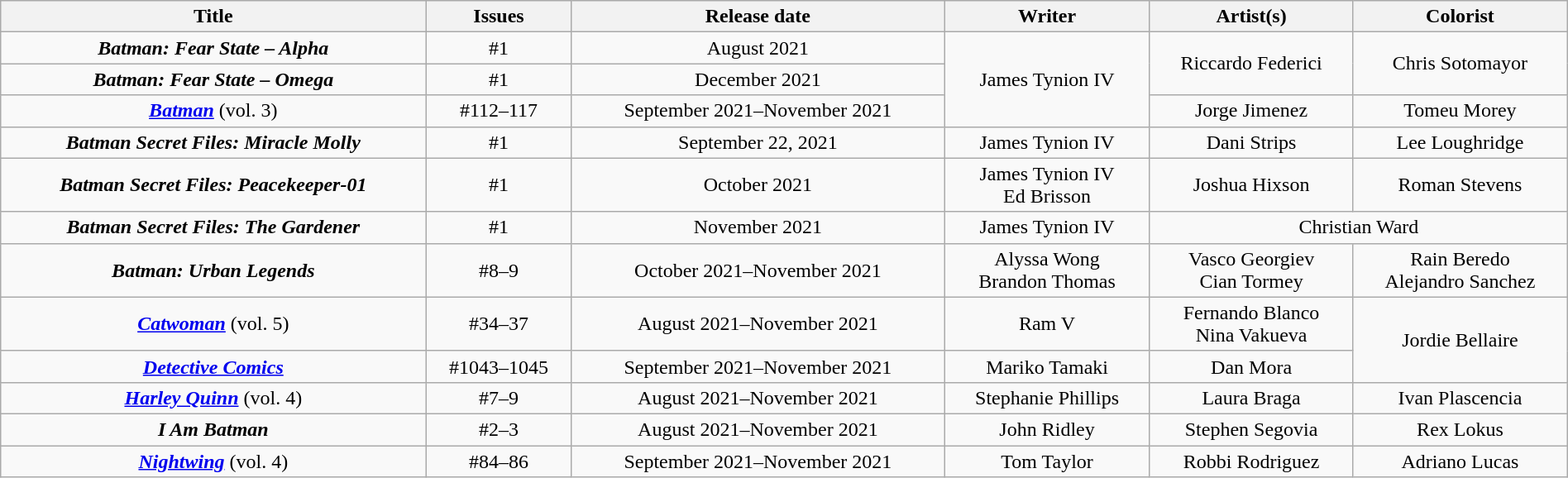<table class="wikitable" style="text-align:center; width:100%">
<tr>
<th scope="col">Title</th>
<th scope="col">Issues</th>
<th scope="col">Release date</th>
<th scope="col">Writer</th>
<th scope="col">Artist(s)</th>
<th scope="col">Colorist</th>
</tr>
<tr>
<td><strong><em>Batman: Fear State – Alpha</em></strong></td>
<td>#1</td>
<td>August 2021</td>
<td rowspan="3">James Tynion IV</td>
<td rowspan="2">Riccardo Federici</td>
<td rowspan="2">Chris Sotomayor</td>
</tr>
<tr>
<td><strong><em>Batman: Fear State – Omega</em></strong></td>
<td>#1</td>
<td>December 2021</td>
</tr>
<tr>
<td><strong><em><a href='#'>Batman</a></em></strong> (vol. 3)</td>
<td>#112–117</td>
<td>September 2021–November 2021</td>
<td>Jorge Jimenez</td>
<td>Tomeu Morey</td>
</tr>
<tr>
<td><strong><em>Batman Secret Files: Miracle Molly</em></strong></td>
<td>#1</td>
<td>September 22, 2021</td>
<td>James Tynion IV</td>
<td>Dani Strips</td>
<td>Lee Loughridge</td>
</tr>
<tr>
<td><strong><em>Batman Secret Files: Peacekeeper-01</em></strong></td>
<td>#1</td>
<td>October 2021</td>
<td>James Tynion IV<br>Ed Brisson</td>
<td>Joshua Hixson</td>
<td>Roman Stevens</td>
</tr>
<tr>
<td><strong><em>Batman Secret Files: The Gardener</em></strong></td>
<td>#1</td>
<td>November 2021</td>
<td>James Tynion IV</td>
<td colspan="2">Christian Ward</td>
</tr>
<tr>
<td><strong><em>Batman: Urban Legends</em></strong></td>
<td>#8–9</td>
<td>October 2021–November 2021</td>
<td>Alyssa Wong<br>Brandon Thomas</td>
<td>Vasco Georgiev<br>Cian Tormey</td>
<td>Rain Beredo<br>Alejandro Sanchez</td>
</tr>
<tr>
<td><strong><em><a href='#'>Catwoman</a></em></strong> (vol. 5)</td>
<td>#34–37</td>
<td>August 2021–November 2021</td>
<td>Ram V</td>
<td>Fernando Blanco<br>Nina Vakueva</td>
<td rowspan="2">Jordie Bellaire</td>
</tr>
<tr>
<td><strong><em><a href='#'>Detective Comics</a></em></strong></td>
<td>#1043–1045</td>
<td>September 2021–November 2021</td>
<td>Mariko Tamaki</td>
<td>Dan Mora</td>
</tr>
<tr>
<td><strong><em><a href='#'>Harley Quinn</a></em></strong> (vol. 4)</td>
<td>#7–9</td>
<td>August 2021–November 2021</td>
<td>Stephanie Phillips</td>
<td>Laura Braga</td>
<td>Ivan Plascencia</td>
</tr>
<tr>
<td><strong><em>I Am Batman</em></strong></td>
<td>#2–3</td>
<td>August 2021–November 2021</td>
<td>John Ridley</td>
<td>Stephen Segovia</td>
<td>Rex Lokus</td>
</tr>
<tr>
<td><strong><em><a href='#'>Nightwing</a></em></strong> (vol. 4)</td>
<td>#84–86</td>
<td>September 2021–November 2021</td>
<td>Tom Taylor</td>
<td>Robbi Rodriguez</td>
<td>Adriano Lucas</td>
</tr>
</table>
